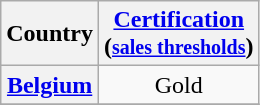<table class="wikitable sortable plainrowheaders" style="text-align:center">
<tr>
<th>Country</th>
<th><a href='#'>Certification</a><br>(<small><a href='#'>sales thresholds</a></small>)</th>
</tr>
<tr>
<th scope="row"><a href='#'>Belgium</a></th>
<td>Gold</td>
</tr>
<tr>
</tr>
</table>
